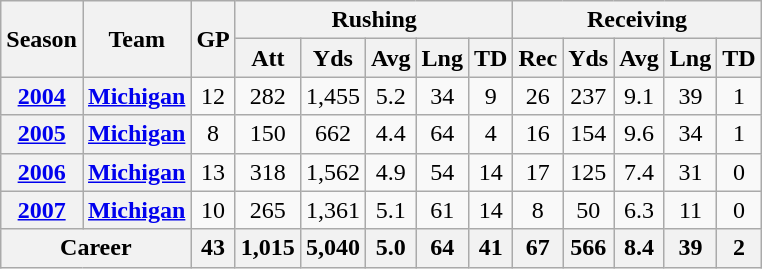<table class="wikitable" style="text-align:center;">
<tr>
<th rowspan="2">Season</th>
<th rowspan="2">Team</th>
<th rowspan="2">GP</th>
<th colspan="5">Rushing</th>
<th colspan="5">Receiving</th>
</tr>
<tr>
<th>Att</th>
<th>Yds</th>
<th>Avg</th>
<th>Lng</th>
<th>TD</th>
<th>Rec</th>
<th>Yds</th>
<th>Avg</th>
<th>Lng</th>
<th>TD</th>
</tr>
<tr>
<th><a href='#'>2004</a></th>
<th><a href='#'>Michigan</a></th>
<td>12</td>
<td>282</td>
<td>1,455</td>
<td>5.2</td>
<td>34</td>
<td>9</td>
<td>26</td>
<td>237</td>
<td>9.1</td>
<td>39</td>
<td>1</td>
</tr>
<tr>
<th><a href='#'>2005</a></th>
<th><a href='#'>Michigan</a></th>
<td>8</td>
<td>150</td>
<td>662</td>
<td>4.4</td>
<td>64</td>
<td>4</td>
<td>16</td>
<td>154</td>
<td>9.6</td>
<td>34</td>
<td>1</td>
</tr>
<tr>
<th><a href='#'>2006</a></th>
<th><a href='#'>Michigan</a></th>
<td>13</td>
<td>318</td>
<td>1,562</td>
<td>4.9</td>
<td>54</td>
<td>14</td>
<td>17</td>
<td>125</td>
<td>7.4</td>
<td>31</td>
<td>0</td>
</tr>
<tr>
<th><a href='#'>2007</a></th>
<th><a href='#'>Michigan</a></th>
<td>10</td>
<td>265</td>
<td>1,361</td>
<td>5.1</td>
<td>61</td>
<td>14</td>
<td>8</td>
<td>50</td>
<td>6.3</td>
<td>11</td>
<td>0</td>
</tr>
<tr>
<th colspan="2">Career</th>
<th>43</th>
<th>1,015</th>
<th>5,040</th>
<th>5.0</th>
<th>64</th>
<th>41</th>
<th>67</th>
<th>566</th>
<th>8.4</th>
<th>39</th>
<th>2</th>
</tr>
</table>
